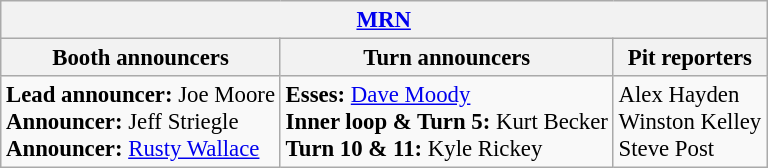<table class="wikitable" style="font-size: 95%">
<tr>
<th colspan="3"><a href='#'>MRN</a></th>
</tr>
<tr>
<th>Booth announcers</th>
<th>Turn announcers</th>
<th>Pit reporters</th>
</tr>
<tr>
<td><strong>Lead announcer:</strong> Joe Moore<br><strong>Announcer:</strong> Jeff Striegle<br><strong>Announcer:</strong> <a href='#'>Rusty Wallace</a></td>
<td><strong>Esses:</strong> <a href='#'>Dave Moody</a> <br><strong>Inner loop & Turn 5:</strong> Kurt Becker<br><strong>Turn 10 & 11:</strong> Kyle Rickey</td>
<td>Alex Hayden<br>Winston Kelley<br>Steve Post</td>
</tr>
</table>
